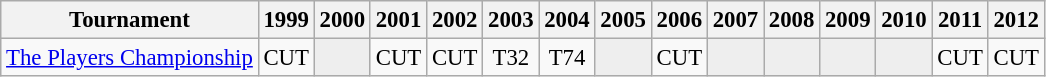<table class="wikitable" style="font-size:95%;text-align:center;">
<tr>
<th>Tournament</th>
<th>1999</th>
<th>2000</th>
<th>2001</th>
<th>2002</th>
<th>2003</th>
<th>2004</th>
<th>2005</th>
<th>2006</th>
<th>2007</th>
<th>2008</th>
<th>2009</th>
<th>2010</th>
<th>2011</th>
<th>2012</th>
</tr>
<tr>
<td align=left><a href='#'>The Players Championship</a></td>
<td>CUT</td>
<td style="background:#eeeeee;"></td>
<td>CUT</td>
<td>CUT</td>
<td>T32</td>
<td>T74</td>
<td style="background:#eeeeee;"></td>
<td>CUT</td>
<td style="background:#eeeeee;"></td>
<td style="background:#eeeeee;"></td>
<td style="background:#eeeeee;"></td>
<td style="background:#eeeeee;"></td>
<td>CUT</td>
<td>CUT</td>
</tr>
</table>
